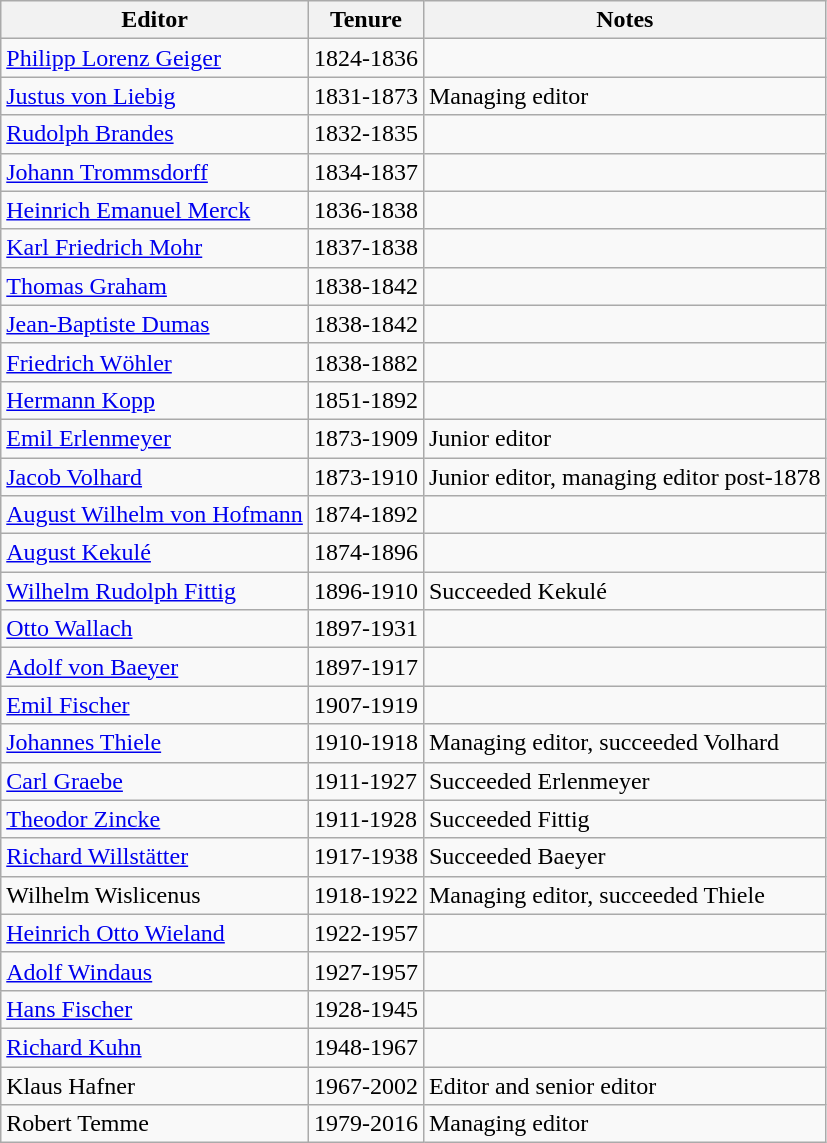<table class="wikitable sortable">
<tr>
<th>Editor</th>
<th>Tenure</th>
<th>Notes</th>
</tr>
<tr>
<td><a href='#'>Philipp Lorenz Geiger</a></td>
<td>1824-1836</td>
<td></td>
</tr>
<tr>
<td><a href='#'>Justus von Liebig</a></td>
<td>1831-1873</td>
<td>Managing editor</td>
</tr>
<tr>
<td><a href='#'>Rudolph Brandes</a></td>
<td>1832-1835</td>
<td></td>
</tr>
<tr>
<td><a href='#'>Johann Trommsdorff</a></td>
<td>1834-1837</td>
<td></td>
</tr>
<tr>
<td><a href='#'>Heinrich Emanuel Merck</a></td>
<td>1836-1838</td>
<td></td>
</tr>
<tr>
<td><a href='#'>Karl Friedrich Mohr</a></td>
<td>1837-1838</td>
<td></td>
</tr>
<tr>
<td><a href='#'>Thomas Graham</a></td>
<td>1838-1842</td>
<td></td>
</tr>
<tr>
<td><a href='#'>Jean-Baptiste Dumas</a></td>
<td>1838-1842</td>
<td></td>
</tr>
<tr>
<td><a href='#'>Friedrich Wöhler</a></td>
<td>1838-1882</td>
<td></td>
</tr>
<tr>
<td><a href='#'>Hermann Kopp</a></td>
<td>1851-1892</td>
<td></td>
</tr>
<tr>
<td><a href='#'>Emil Erlenmeyer</a></td>
<td>1873-1909</td>
<td>Junior editor</td>
</tr>
<tr>
<td><a href='#'>Jacob Volhard</a></td>
<td>1873-1910</td>
<td>Junior editor, managing editor post-1878</td>
</tr>
<tr>
<td><a href='#'>August Wilhelm von Hofmann</a></td>
<td>1874-1892</td>
<td></td>
</tr>
<tr>
<td><a href='#'>August Kekulé</a></td>
<td>1874-1896</td>
<td></td>
</tr>
<tr>
<td><a href='#'>Wilhelm Rudolph Fittig</a></td>
<td>1896-1910</td>
<td>Succeeded Kekulé</td>
</tr>
<tr>
<td><a href='#'>Otto Wallach</a></td>
<td>1897-1931</td>
<td></td>
</tr>
<tr>
<td><a href='#'>Adolf von Baeyer</a></td>
<td>1897-1917</td>
<td></td>
</tr>
<tr>
<td><a href='#'>Emil Fischer</a></td>
<td>1907-1919</td>
<td></td>
</tr>
<tr>
<td><a href='#'>Johannes Thiele</a></td>
<td>1910-1918</td>
<td>Managing editor, succeeded Volhard</td>
</tr>
<tr>
<td><a href='#'>Carl Graebe</a></td>
<td>1911-1927</td>
<td>Succeeded Erlenmeyer</td>
</tr>
<tr>
<td><a href='#'>Theodor Zincke</a></td>
<td>1911-1928</td>
<td>Succeeded Fittig</td>
</tr>
<tr>
<td><a href='#'>Richard Willstätter</a></td>
<td>1917-1938</td>
<td>Succeeded Baeyer</td>
</tr>
<tr>
<td>Wilhelm Wislicenus</td>
<td>1918-1922</td>
<td>Managing editor, succeeded Thiele</td>
</tr>
<tr>
<td><a href='#'>Heinrich Otto Wieland</a></td>
<td>1922-1957</td>
<td></td>
</tr>
<tr>
<td><a href='#'>Adolf Windaus</a></td>
<td>1927-1957</td>
<td></td>
</tr>
<tr>
<td><a href='#'>Hans Fischer</a></td>
<td>1928-1945</td>
<td></td>
</tr>
<tr>
<td><a href='#'>Richard Kuhn</a></td>
<td>1948-1967</td>
<td></td>
</tr>
<tr>
<td>Klaus Hafner</td>
<td>1967-2002</td>
<td>Editor and senior editor</td>
</tr>
<tr>
<td>Robert Temme</td>
<td>1979-2016</td>
<td>Managing editor</td>
</tr>
</table>
